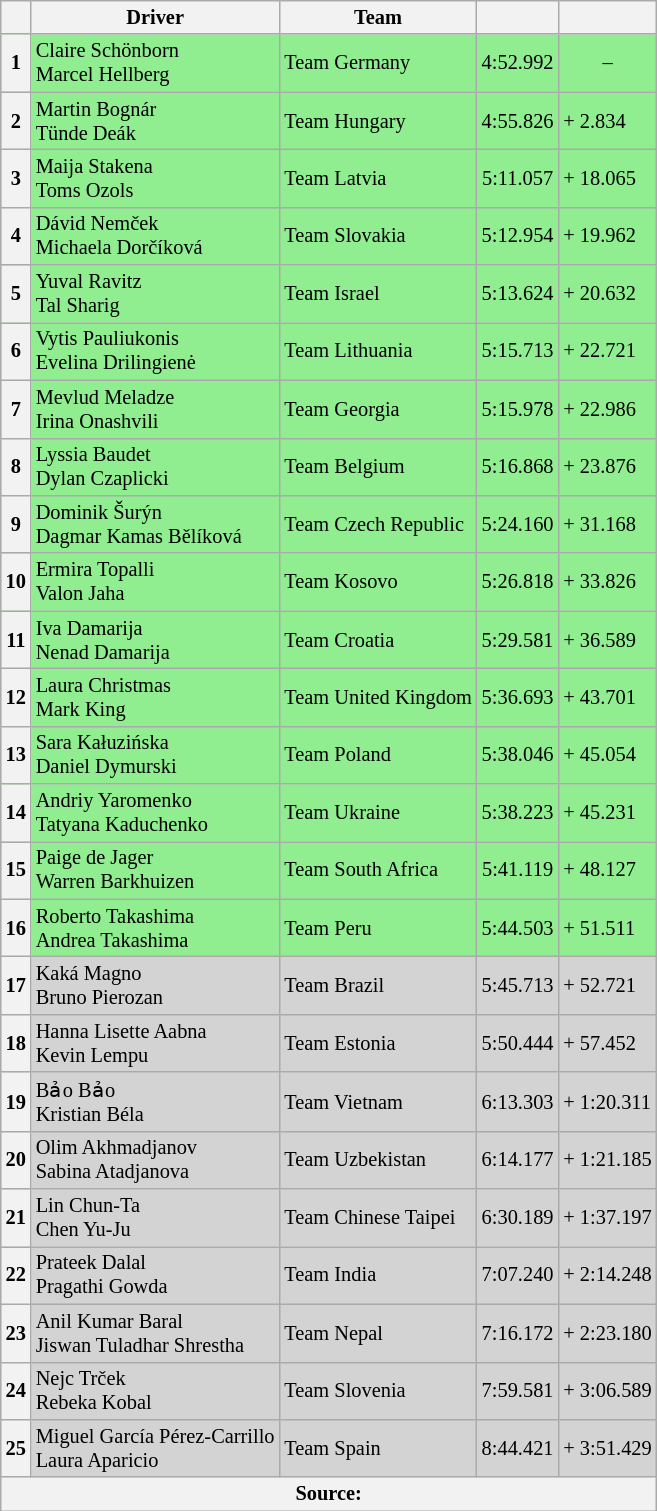<table class="wikitable" style="font-size:85%;">
<tr>
<th scope="col"></th>
<th scope="col">Driver</th>
<th scope="col">Team</th>
<th scope="col"></th>
<th scope="col"></th>
</tr>
<tr style="background:lightgreen;">
<th>1</th>
<td>Claire Schönborn<br>Marcel Hellberg</td>
<td> Team Germany</td>
<td align="middle">4:52.992</td>
<td align="middle">–</td>
</tr>
<tr style="background:lightgreen;">
<th>2</th>
<td>Martin Bognár<br>Tünde Deák</td>
<td> Team Hungary</td>
<td align="middle">4:55.826</td>
<td>+ 2.834</td>
</tr>
<tr style="background:lightgreen;">
<th>3</th>
<td>Maija Stakena<br>Toms Ozols</td>
<td> Team Latvia</td>
<td align="middle">5:11.057</td>
<td>+ 18.065</td>
</tr>
<tr style="background:lightgreen;">
<th>4</th>
<td>Dávid Nemček<br>Michaela Dorčíková</td>
<td> Team Slovakia</td>
<td align="middle">5:12.954</td>
<td>+ 19.962</td>
</tr>
<tr style="background:lightgreen;">
<th>5</th>
<td>Yuval Ravitz<br>Tal Sharig</td>
<td> Team Israel</td>
<td align="middle">5:13.624</td>
<td>+ 20.632</td>
</tr>
<tr style="background:lightgreen;">
<th>6</th>
<td>Vytis Pauliukonis<br>Evelina Drilingienė</td>
<td> Team Lithuania</td>
<td align="middle">5:15.713</td>
<td>+ 22.721</td>
</tr>
<tr style="background:lightgreen;">
<th>7</th>
<td>Mevlud Meladze<br>Irina Onashvili</td>
<td> Team Georgia</td>
<td align="middle">5:15.978</td>
<td>+ 22.986</td>
</tr>
<tr style="background:lightgreen;">
<th>8</th>
<td>Lyssia Baudet<br>Dylan Czaplicki</td>
<td> Team Belgium</td>
<td align="middle">5:16.868</td>
<td>+ 23.876</td>
</tr>
<tr style="background:lightgreen;">
<th>9</th>
<td>Dominik Šurýn<br>Dagmar Kamas Bělíková</td>
<td> Team Czech Republic</td>
<td align="middle">5:24.160</td>
<td>+ 31.168</td>
</tr>
<tr style="background:lightgreen;">
<th>10</th>
<td>Ermira Topalli<br>Valon Jaha</td>
<td> Team Kosovo</td>
<td align="middle">5:26.818</td>
<td>+ 33.826</td>
</tr>
<tr style="background:lightgreen;">
<th>11</th>
<td>Iva Damarija<br>Nenad Damarija</td>
<td> Team Croatia</td>
<td align="middle">5:29.581</td>
<td>+ 36.589</td>
</tr>
<tr style="background:lightgreen;">
<th>12</th>
<td>Laura Christmas<br>Mark King</td>
<td> Team United Kingdom</td>
<td align="middle">5:36.693</td>
<td>+ 43.701</td>
</tr>
<tr style="background:lightgreen;">
<th>13</th>
<td>Sara Kałuzińska<br>Daniel Dymurski</td>
<td> Team Poland</td>
<td align="middle">5:38.046</td>
<td>+ 45.054</td>
</tr>
<tr style="background:lightgreen;">
<th>14</th>
<td>Andriy Yaromenko<br>Tatyana Kaduchenko</td>
<td> Team Ukraine</td>
<td align="middle">5:38.223</td>
<td>+ 45.231</td>
</tr>
<tr style="background:lightgreen;">
<th>15</th>
<td>Paige de Jager<br>Warren Barkhuizen</td>
<td> Team South Africa</td>
<td align="middle">5:41.119</td>
<td>+ 48.127</td>
</tr>
<tr style="background:lightgreen;">
<th>16</th>
<td>Roberto Takashima<br>Andrea Takashima</td>
<td> Team Peru</td>
<td align="middle">5:44.503</td>
<td>+ 51.511</td>
</tr>
<tr style="background:lightgray;">
<th>17</th>
<td>Kaká Magno<br>Bruno Pierozan</td>
<td> Team Brazil</td>
<td align="middle">5:45.713</td>
<td>+ 52.721</td>
</tr>
<tr style="background:lightgray;">
<th>18</th>
<td>Hanna Lisette Aabna<br>Kevin Lempu</td>
<td> Team Estonia</td>
<td align="middle">5:50.444</td>
<td>+ 57.452</td>
</tr>
<tr style="background:lightgray;">
<th>19</th>
<td>Bảo Bảo<br>Kristian Béla</td>
<td> Team Vietnam</td>
<td align="middle">6:13.303</td>
<td>+ 1:20.311</td>
</tr>
<tr style="background:lightgray;">
<th>20</th>
<td>Olim Akhmadjanov<br>Sabina Atadjanova</td>
<td> Team Uzbekistan</td>
<td align="middle">6:14.177</td>
<td>+ 1:21.185</td>
</tr>
<tr style="background:lightgray;">
<th>21</th>
<td>Lin Chun-Ta<br>Chen Yu-Ju</td>
<td> Team Chinese Taipei</td>
<td align="middle">6:30.189</td>
<td>+ 1:37.197</td>
</tr>
<tr style="background:lightgray;">
<th>22</th>
<td>Prateek Dalal<br>Pragathi Gowda</td>
<td> Team India</td>
<td align="middle">7:07.240</td>
<td>+ 2:14.248</td>
</tr>
<tr style="background:lightgray;">
<th>23</th>
<td>Anil Kumar Baral<br>Jiswan Tuladhar Shrestha</td>
<td> Team Nepal</td>
<td align="middle">7:16.172</td>
<td>+ 2:23.180</td>
</tr>
<tr style="background:lightgray;">
<th>24</th>
<td>Nejc Trček<br>Rebeka Kobal</td>
<td> Team Slovenia</td>
<td align="middle">7:59.581</td>
<td>+ 3:06.589</td>
</tr>
<tr style="background:lightgray;">
<th>25</th>
<td>Miguel García Pérez-Carrillo<br>Laura Aparicio</td>
<td> Team Spain</td>
<td align="middle">8:44.421</td>
<td>+ 3:51.429</td>
</tr>
<tr class="sortbottom">
<th colspan=5>Source:</th>
</tr>
</table>
